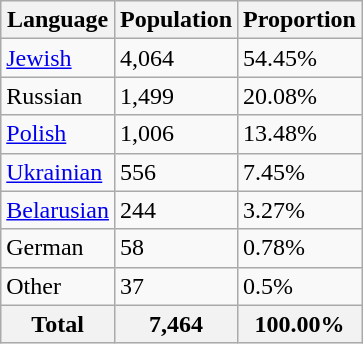<table class="wikitable">
<tr>
<th>Language</th>
<th>Population</th>
<th>Proportion</th>
</tr>
<tr>
<td><a href='#'>Jewish</a></td>
<td>4,064</td>
<td>54.45%</td>
</tr>
<tr>
<td>Russian</td>
<td>1,499</td>
<td>20.08%</td>
</tr>
<tr>
<td><a href='#'>Polish</a></td>
<td>1,006</td>
<td>13.48%</td>
</tr>
<tr>
<td><a href='#'>Ukrainian</a></td>
<td>556</td>
<td>7.45%</td>
</tr>
<tr>
<td><a href='#'>Belarusian</a></td>
<td>244</td>
<td>3.27%</td>
</tr>
<tr>
<td>German</td>
<td>58</td>
<td>0.78%</td>
</tr>
<tr>
<td>Other</td>
<td>37</td>
<td>0.5%</td>
</tr>
<tr>
<th>Total</th>
<th>7,464</th>
<th>100.00%</th>
</tr>
</table>
